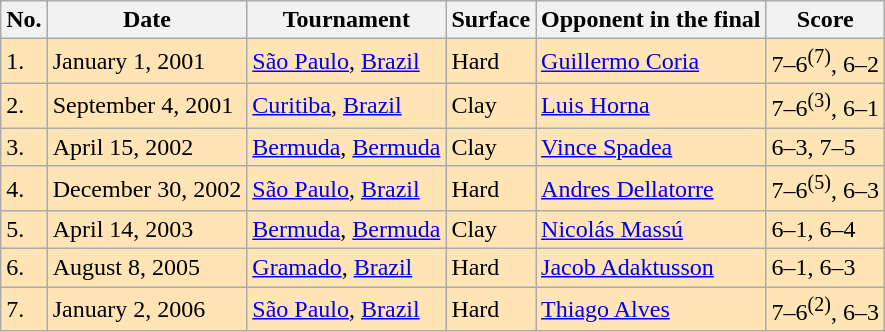<table class="sortable wikitable">
<tr>
<th>No.</th>
<th>Date</th>
<th>Tournament</th>
<th>Surface</th>
<th>Opponent in the final</th>
<th>Score</th>
</tr>
<tr bgcolor="moccasin">
<td>1.</td>
<td>January 1, 2001</td>
<td><a href='#'>São Paulo</a>, <a href='#'>Brazil</a></td>
<td>Hard</td>
<td> <a href='#'>Guillermo Coria</a></td>
<td>7–6<sup>(7)</sup>, 6–2</td>
</tr>
<tr bgcolor="moccasin">
<td>2.</td>
<td>September 4, 2001</td>
<td><a href='#'>Curitiba</a>, <a href='#'>Brazil</a></td>
<td>Clay</td>
<td> <a href='#'>Luis Horna</a></td>
<td>7–6<sup>(3)</sup>, 6–1</td>
</tr>
<tr bgcolor="moccasin">
<td>3.</td>
<td>April 15, 2002</td>
<td><a href='#'>Bermuda</a>, <a href='#'>Bermuda</a></td>
<td>Clay</td>
<td> <a href='#'>Vince Spadea</a></td>
<td>6–3, 7–5</td>
</tr>
<tr bgcolor="moccasin">
<td>4.</td>
<td>December 30, 2002</td>
<td><a href='#'>São Paulo</a>, <a href='#'>Brazil</a></td>
<td>Hard</td>
<td> <a href='#'>Andres Dellatorre</a></td>
<td>7–6<sup>(5)</sup>, 6–3</td>
</tr>
<tr bgcolor="moccasin">
<td>5.</td>
<td>April 14, 2003</td>
<td><a href='#'>Bermuda</a>, <a href='#'>Bermuda</a></td>
<td>Clay</td>
<td> <a href='#'>Nicolás Massú</a></td>
<td>6–1, 6–4</td>
</tr>
<tr bgcolor="moccasin">
<td>6.</td>
<td>August 8, 2005</td>
<td><a href='#'>Gramado</a>, <a href='#'>Brazil</a></td>
<td>Hard</td>
<td> <a href='#'>Jacob Adaktusson</a></td>
<td>6–1, 6–3</td>
</tr>
<tr bgcolor="moccasin">
<td>7.</td>
<td>January 2, 2006</td>
<td><a href='#'>São Paulo</a>, <a href='#'>Brazil</a></td>
<td>Hard</td>
<td> <a href='#'>Thiago Alves</a></td>
<td>7–6<sup>(2)</sup>, 6–3</td>
</tr>
</table>
